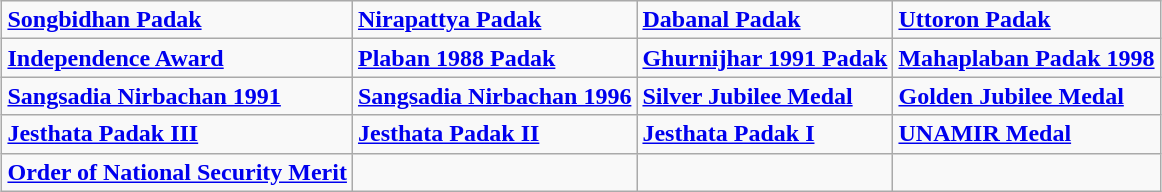<table class="wikitable" style="margin:1em auto;">
<tr>
<td><strong><a href='#'>Songbidhan Padak</a></strong></td>
<td><strong><a href='#'>Nirapattya Padak</a></strong></td>
<td><strong><a href='#'>Dabanal Padak</a></strong></td>
<td><strong><a href='#'>Uttoron Padak</a></strong></td>
</tr>
<tr>
<td><strong><a href='#'>Independence Award</a></strong></td>
<td><strong><a href='#'>Plaban 1988 Padak</a></strong></td>
<td><strong><a href='#'>Ghurnijhar 1991 Padak</a></strong></td>
<td><strong><a href='#'>Mahaplaban Padak 1998</a></strong></td>
</tr>
<tr>
<td><strong><a href='#'>Sangsadia Nirbachan 1991</a></strong></td>
<td><strong><a href='#'>Sangsadia Nirbachan 1996</a></strong></td>
<td><strong><a href='#'>Silver Jubilee Medal</a></strong></td>
<td><strong><a href='#'>Golden Jubilee Medal</a></strong></td>
</tr>
<tr>
<td><strong><a href='#'>Jesthata Padak III</a></strong></td>
<td><strong><a href='#'>Jesthata Padak II</a></strong></td>
<td><strong><a href='#'>Jesthata Padak I</a></strong></td>
<td><a href='#'><strong>UNAMIR Medal</strong></a></td>
</tr>
<tr>
<td><strong><a href='#'>Order of National Security Merit</a></strong></td>
<td></td>
<td></td>
<td></td>
</tr>
</table>
